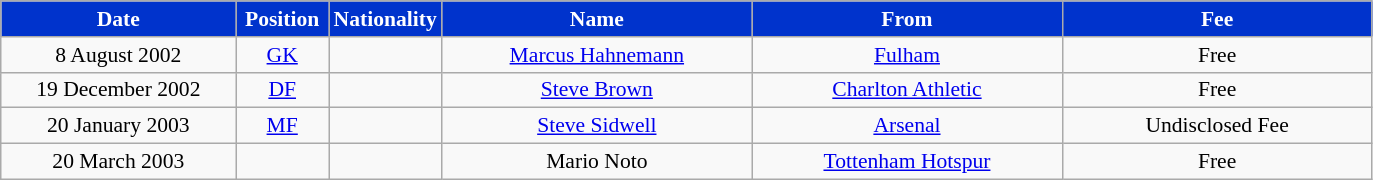<table class="wikitable"  style="text-align:center; font-size:90%; ">
<tr>
<th style="background:#03c; color:white; width:150px;">Date</th>
<th style="background:#03c; color:white; width:55px;">Position</th>
<th style="background:#03c; color:white; width:55px;">Nationality</th>
<th style="background:#03c; color:white; width:200px;">Name</th>
<th style="background:#03c; color:white; width:200px;">From</th>
<th style="background:#03c; color:white; width:200px;">Fee</th>
</tr>
<tr>
<td>8 August 2002</td>
<td><a href='#'>GK</a></td>
<td></td>
<td><a href='#'>Marcus Hahnemann</a></td>
<td><a href='#'>Fulham</a></td>
<td>Free</td>
</tr>
<tr>
<td>19 December 2002</td>
<td><a href='#'>DF</a></td>
<td></td>
<td><a href='#'>Steve Brown</a></td>
<td><a href='#'>Charlton Athletic</a></td>
<td>Free</td>
</tr>
<tr>
<td>20 January 2003</td>
<td><a href='#'>MF</a></td>
<td></td>
<td><a href='#'>Steve Sidwell</a></td>
<td><a href='#'>Arsenal</a></td>
<td>Undisclosed Fee</td>
</tr>
<tr>
<td>20 March 2003</td>
<td></td>
<td></td>
<td>Mario Noto</td>
<td><a href='#'>Tottenham Hotspur</a></td>
<td>Free</td>
</tr>
</table>
